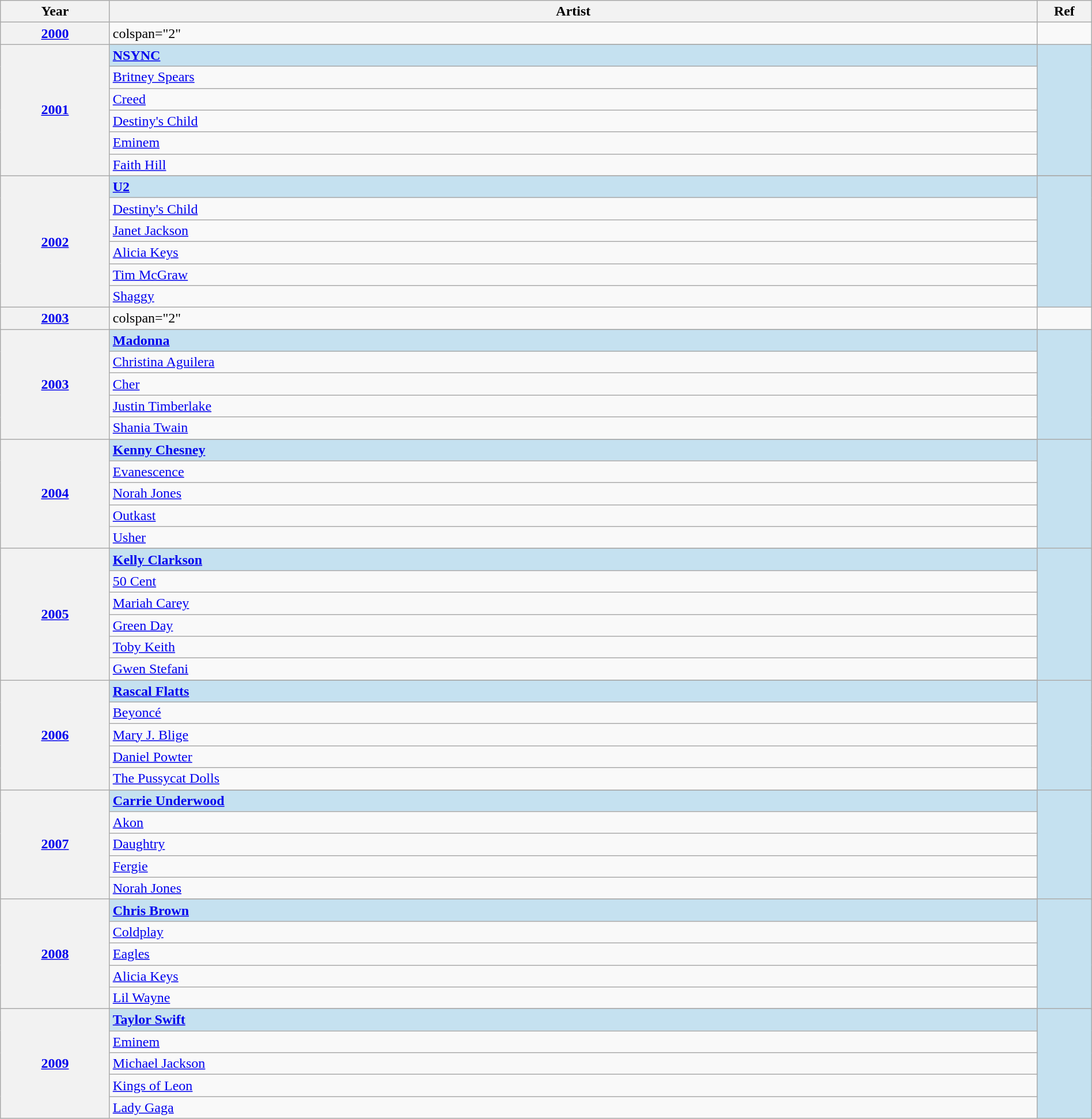<table class="wikitable" width="100%">
<tr>
<th width="10%">Year</th>
<th width="85%">Artist</th>
<th width="5%">Ref</th>
</tr>
<tr>
<th align="center"><a href='#'>2000</a></th>
<td>colspan="2" </td>
</tr>
<tr>
<th rowspan="7" align="center"><a href='#'>2001<br></a></th>
</tr>
<tr style="background:#c5e1f0">
<td><strong><a href='#'>NSYNC</a></strong></td>
<td rowspan="6" align="center"></td>
</tr>
<tr>
<td><a href='#'>Britney Spears</a></td>
</tr>
<tr>
<td><a href='#'>Creed</a></td>
</tr>
<tr>
<td><a href='#'>Destiny's Child</a></td>
</tr>
<tr>
<td><a href='#'>Eminem</a></td>
</tr>
<tr>
<td><a href='#'>Faith Hill</a></td>
</tr>
<tr>
<th rowspan="7" align="center"><a href='#'>2002<br></a></th>
</tr>
<tr style="background:#c5e1f0">
<td><strong><a href='#'>U2</a></strong></td>
<td rowspan="6" align="center"></td>
</tr>
<tr>
<td><a href='#'>Destiny's Child</a></td>
</tr>
<tr>
<td><a href='#'>Janet Jackson</a></td>
</tr>
<tr>
<td><a href='#'>Alicia Keys</a></td>
</tr>
<tr>
<td><a href='#'>Tim McGraw</a></td>
</tr>
<tr>
<td><a href='#'>Shaggy</a></td>
</tr>
<tr>
<th align="center"><a href='#'>2003</a></th>
<td>colspan="2" </td>
</tr>
<tr>
<th rowspan="6" align="center"><a href='#'>2003<br></a></th>
</tr>
<tr style="background:#c5e1f0">
<td><strong><a href='#'>Madonna</a></strong></td>
<td rowspan="6" align="center"></td>
</tr>
<tr>
<td><a href='#'>Christina Aguilera</a></td>
</tr>
<tr>
<td><a href='#'>Cher</a></td>
</tr>
<tr>
<td><a href='#'>Justin Timberlake</a></td>
</tr>
<tr>
<td><a href='#'>Shania Twain</a></td>
</tr>
<tr>
<th rowspan="6" align="center"><a href='#'>2004<br></a></th>
</tr>
<tr style="background:#c5e1f0">
<td><strong><a href='#'>Kenny Chesney</a></strong></td>
<td rowspan="6" align="center"></td>
</tr>
<tr>
<td><a href='#'>Evanescence</a></td>
</tr>
<tr>
<td><a href='#'>Norah Jones</a></td>
</tr>
<tr>
<td><a href='#'>Outkast</a></td>
</tr>
<tr>
<td><a href='#'>Usher</a></td>
</tr>
<tr>
<th rowspan="7" align="center"><a href='#'>2005<br></a></th>
</tr>
<tr style="background:#c5e1f0">
<td><strong><a href='#'>Kelly Clarkson</a></strong></td>
<td rowspan="7" align="center"></td>
</tr>
<tr>
<td><a href='#'>50 Cent</a></td>
</tr>
<tr>
<td><a href='#'>Mariah Carey</a></td>
</tr>
<tr>
<td><a href='#'>Green Day</a></td>
</tr>
<tr>
<td><a href='#'>Toby Keith</a></td>
</tr>
<tr>
<td><a href='#'>Gwen Stefani</a></td>
</tr>
<tr>
<th rowspan="6" align="center"><a href='#'>2006<br></a></th>
</tr>
<tr style="background:#c5e1f0">
<td><strong><a href='#'>Rascal Flatts</a></strong></td>
<td rowspan="6" align="center"></td>
</tr>
<tr>
<td><a href='#'>Beyoncé</a></td>
</tr>
<tr>
<td><a href='#'>Mary J. Blige</a></td>
</tr>
<tr>
<td><a href='#'>Daniel Powter</a></td>
</tr>
<tr>
<td><a href='#'>The Pussycat Dolls</a></td>
</tr>
<tr>
<th rowspan="6" align="center"><a href='#'>2007<br></a></th>
</tr>
<tr style="background:#c5e1f0">
<td><strong><a href='#'>Carrie Underwood</a></strong></td>
<td rowspan="6" align="center"></td>
</tr>
<tr>
<td><a href='#'>Akon</a></td>
</tr>
<tr>
<td><a href='#'>Daughtry</a></td>
</tr>
<tr>
<td><a href='#'>Fergie</a></td>
</tr>
<tr>
<td><a href='#'>Norah Jones</a></td>
</tr>
<tr>
<th rowspan="6" align="center"><a href='#'>2008<br></a></th>
</tr>
<tr style="background:#c5e1f0">
<td><strong><a href='#'>Chris Brown</a></strong></td>
<td rowspan="6" align="center"></td>
</tr>
<tr>
<td><a href='#'>Coldplay</a></td>
</tr>
<tr>
<td><a href='#'>Eagles</a></td>
</tr>
<tr>
<td><a href='#'>Alicia Keys</a></td>
</tr>
<tr>
<td><a href='#'>Lil Wayne</a></td>
</tr>
<tr>
<th rowspan="6" align="center"><a href='#'>2009<br></a></th>
</tr>
<tr style="background:#c5e1f0">
<td><strong><a href='#'>Taylor Swift</a></strong></td>
<td rowspan="6" align="center"></td>
</tr>
<tr>
<td><a href='#'>Eminem</a></td>
</tr>
<tr>
<td><a href='#'>Michael Jackson</a></td>
</tr>
<tr>
<td><a href='#'>Kings of Leon</a></td>
</tr>
<tr>
<td><a href='#'>Lady Gaga</a></td>
</tr>
</table>
